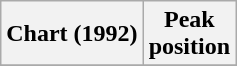<table class="wikitable plainrowheaders">
<tr>
<th>Chart (1992)</th>
<th>Peak<br>position</th>
</tr>
<tr>
</tr>
</table>
